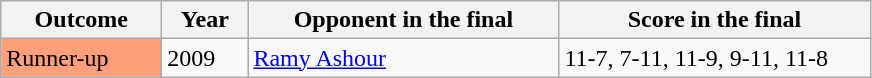<table class="sortable wikitable">
<tr>
<th width="100">Outcome</th>
<th width="50">Year</th>
<th width="200">Opponent in the final</th>
<th width="200">Score in the final</th>
</tr>
<tr>
<td bgcolor="ffa07a">Runner-up</td>
<td>2009</td>
<td>   <a href='#'>Ramy Ashour</a></td>
<td>11-7, 7-11, 11-9, 9-11, 11-8</td>
</tr>
</table>
